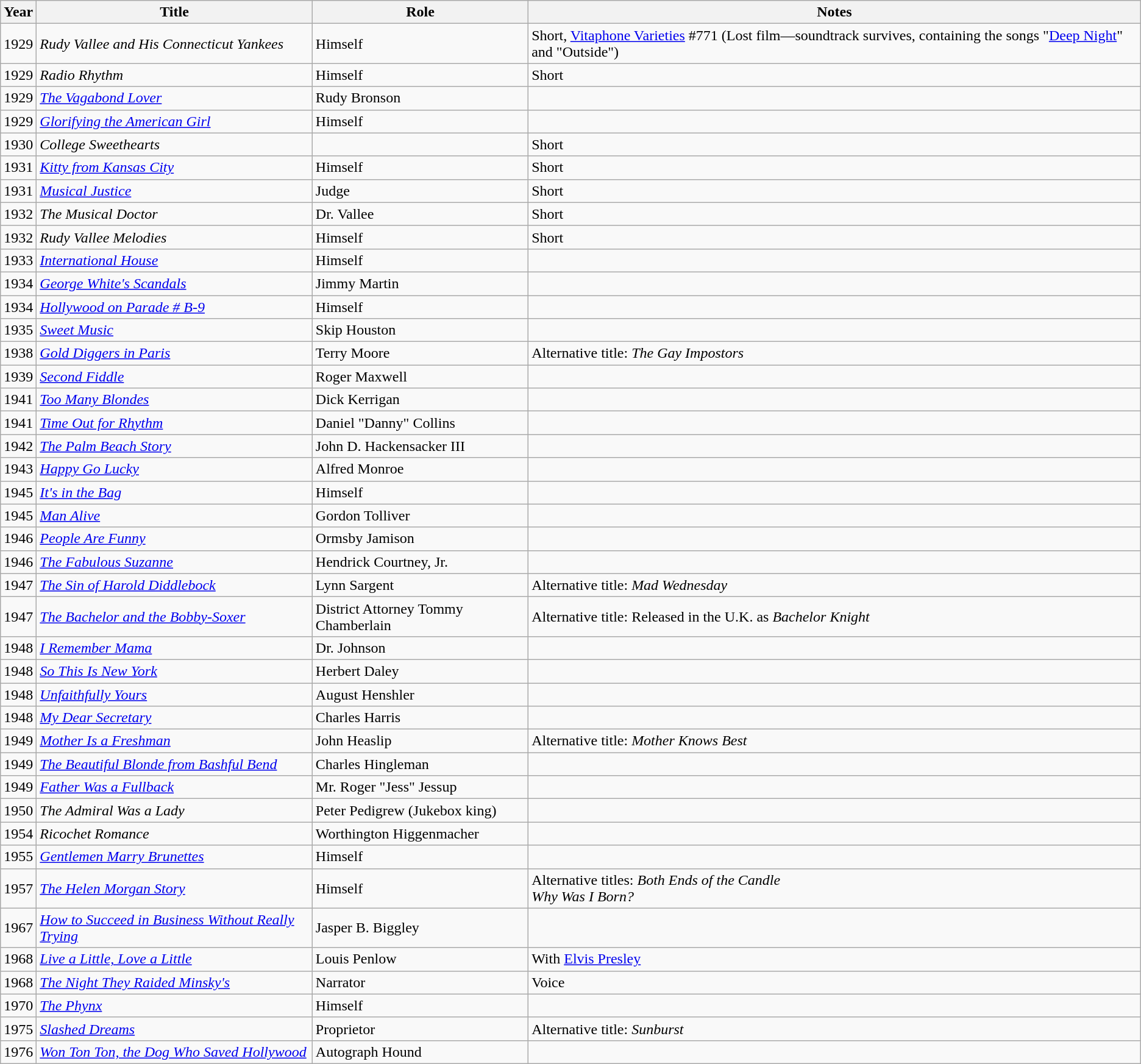<table class="wikitable sortable">
<tr>
<th>Year</th>
<th>Title</th>
<th>Role</th>
<th class="unsortable">Notes</th>
</tr>
<tr>
<td>1929</td>
<td><em>Rudy Vallee and His Connecticut Yankees</em></td>
<td>Himself</td>
<td>Short, <a href='#'>Vitaphone Varieties</a> #771 (Lost film—soundtrack survives, containing the songs "<a href='#'>Deep Night</a>" and "Outside")</td>
</tr>
<tr>
<td>1929</td>
<td><em>Radio Rhythm</em></td>
<td>Himself</td>
<td>Short</td>
</tr>
<tr>
<td>1929</td>
<td><em><a href='#'>The Vagabond Lover</a></em></td>
<td>Rudy Bronson</td>
<td></td>
</tr>
<tr>
<td>1929</td>
<td><em><a href='#'>Glorifying the American Girl</a></em></td>
<td>Himself</td>
<td></td>
</tr>
<tr>
<td>1930</td>
<td><em>College Sweethearts</em></td>
<td></td>
<td>Short</td>
</tr>
<tr>
<td>1931</td>
<td><em><a href='#'>Kitty from Kansas City</a></em></td>
<td>Himself</td>
<td>Short</td>
</tr>
<tr>
<td>1931</td>
<td><em><a href='#'>Musical Justice</a></em></td>
<td>Judge</td>
<td>Short</td>
</tr>
<tr>
<td>1932</td>
<td><em>The Musical Doctor</em></td>
<td>Dr. Vallee</td>
<td>Short</td>
</tr>
<tr>
<td>1932</td>
<td><em>Rudy Vallee Melodies</em></td>
<td>Himself</td>
<td>Short</td>
</tr>
<tr>
<td>1933</td>
<td><em><a href='#'>International House</a></em></td>
<td>Himself</td>
<td></td>
</tr>
<tr>
<td>1934</td>
<td><em><a href='#'>George White's Scandals</a></em></td>
<td>Jimmy Martin</td>
<td></td>
</tr>
<tr>
<td>1934</td>
<td><em><a href='#'>Hollywood on Parade # B-9</a></em></td>
<td>Himself</td>
<td></td>
</tr>
<tr>
<td>1935</td>
<td><em><a href='#'>Sweet Music</a></em></td>
<td>Skip Houston</td>
<td></td>
</tr>
<tr>
<td>1938</td>
<td><em><a href='#'>Gold Diggers in Paris</a></em></td>
<td>Terry Moore</td>
<td>Alternative title: <em>The Gay Impostors</em></td>
</tr>
<tr>
<td>1939</td>
<td><em><a href='#'>Second Fiddle</a></em></td>
<td>Roger Maxwell</td>
<td></td>
</tr>
<tr>
<td>1941</td>
<td><em><a href='#'>Too Many Blondes</a></em></td>
<td>Dick Kerrigan</td>
<td></td>
</tr>
<tr>
<td>1941</td>
<td><em><a href='#'>Time Out for Rhythm</a></em></td>
<td>Daniel "Danny" Collins</td>
<td></td>
</tr>
<tr>
<td>1942</td>
<td><em><a href='#'>The Palm Beach Story</a></em></td>
<td>John D. Hackensacker III</td>
<td></td>
</tr>
<tr>
<td>1943</td>
<td><em><a href='#'>Happy Go Lucky</a></em></td>
<td>Alfred Monroe</td>
<td></td>
</tr>
<tr>
<td>1945</td>
<td><em><a href='#'>It's in the Bag</a></em></td>
<td>Himself</td>
<td></td>
</tr>
<tr>
<td>1945</td>
<td><em><a href='#'>Man Alive</a></em></td>
<td>Gordon Tolliver</td>
<td></td>
</tr>
<tr>
<td>1946</td>
<td><em><a href='#'>People Are Funny</a></em></td>
<td>Ormsby Jamison</td>
<td></td>
</tr>
<tr>
<td>1946</td>
<td><em><a href='#'>The Fabulous Suzanne</a></em></td>
<td>Hendrick Courtney, Jr.</td>
<td></td>
</tr>
<tr>
<td>1947</td>
<td><em><a href='#'>The Sin of Harold Diddlebock</a></em></td>
<td>Lynn Sargent</td>
<td>Alternative title: <em>Mad Wednesday</em></td>
</tr>
<tr>
<td>1947</td>
<td><em><a href='#'>The Bachelor and the Bobby-Soxer</a></em></td>
<td>District Attorney Tommy Chamberlain</td>
<td>Alternative title: Released in the U.K. as <em>Bachelor Knight</em></td>
</tr>
<tr>
<td>1948</td>
<td><em><a href='#'>I Remember Mama</a></em></td>
<td>Dr. Johnson</td>
<td></td>
</tr>
<tr>
<td>1948</td>
<td><em><a href='#'>So This Is New York</a></em></td>
<td>Herbert Daley</td>
<td></td>
</tr>
<tr>
<td>1948</td>
<td><em><a href='#'>Unfaithfully Yours</a></em></td>
<td>August Henshler</td>
<td></td>
</tr>
<tr>
<td>1948</td>
<td><em><a href='#'>My Dear Secretary</a></em></td>
<td>Charles Harris</td>
<td></td>
</tr>
<tr>
<td>1949</td>
<td><em><a href='#'>Mother Is a Freshman</a></em></td>
<td>John Heaslip</td>
<td>Alternative title: <em>Mother Knows Best</em></td>
</tr>
<tr>
<td>1949</td>
<td><em><a href='#'>The Beautiful Blonde from Bashful Bend</a></em></td>
<td>Charles Hingleman</td>
<td></td>
</tr>
<tr>
<td>1949</td>
<td><em><a href='#'>Father Was a Fullback</a></em></td>
<td>Mr. Roger "Jess" Jessup</td>
<td></td>
</tr>
<tr>
<td>1950</td>
<td><em>The Admiral Was a Lady</em></td>
<td>Peter Pedigrew (Jukebox king)</td>
<td></td>
</tr>
<tr>
<td>1954</td>
<td><em>Ricochet Romance</em></td>
<td>Worthington Higgenmacher</td>
<td></td>
</tr>
<tr>
<td>1955</td>
<td><em><a href='#'>Gentlemen Marry Brunettes</a></em></td>
<td>Himself</td>
<td></td>
</tr>
<tr>
<td>1957</td>
<td><em><a href='#'>The Helen Morgan Story</a></em></td>
<td>Himself</td>
<td>Alternative titles: <em>Both Ends of the Candle</em><br><em>Why Was I Born?</em></td>
</tr>
<tr>
<td>1967</td>
<td><em><a href='#'>How to Succeed in Business Without Really Trying</a></em></td>
<td>Jasper B. Biggley</td>
<td></td>
</tr>
<tr>
<td>1968</td>
<td><em><a href='#'>Live a Little, Love a Little</a></em></td>
<td>Louis Penlow</td>
<td>With <a href='#'>Elvis Presley</a></td>
</tr>
<tr>
<td>1968</td>
<td><em><a href='#'>The Night They Raided Minsky's</a></em></td>
<td>Narrator</td>
<td>Voice</td>
</tr>
<tr>
<td>1970</td>
<td><em><a href='#'>The Phynx</a></em></td>
<td>Himself</td>
<td></td>
</tr>
<tr>
<td>1975</td>
<td><em><a href='#'>Slashed Dreams</a></em></td>
<td>Proprietor</td>
<td>Alternative title: <em>Sunburst</em></td>
</tr>
<tr>
<td>1976</td>
<td><em><a href='#'>Won Ton Ton, the Dog Who Saved Hollywood</a></em></td>
<td>Autograph Hound</td>
<td></td>
</tr>
</table>
